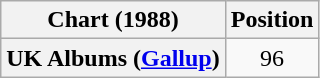<table class="wikitable plainrowheaders" style="text-align:center">
<tr>
<th scope="col">Chart (1988)</th>
<th scope="col">Position</th>
</tr>
<tr>
<th scope="row">UK Albums (<a href='#'>Gallup</a>)</th>
<td>96</td>
</tr>
</table>
